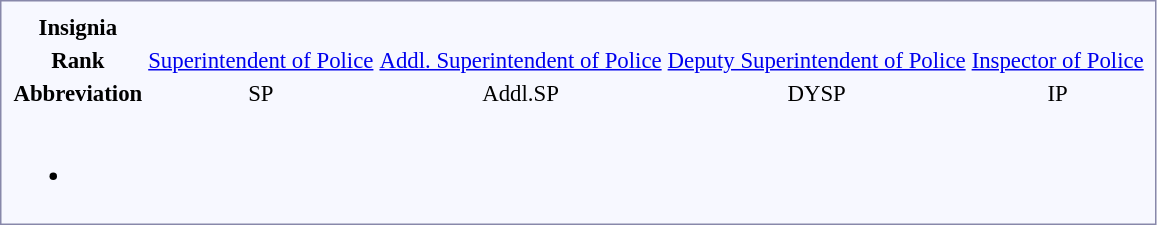<table style="border:1px solid #8888aa; background-color:#f7f8ff; padding:5px; font-size:95%; margin: 0px 12px 12px 0px;">
<tr align=center>
<td><strong>Insignia</strong></td>
<td></td>
<td></td>
<td></td>
<td></td>
</tr>
<tr style="text-align:center;">
<td><strong>Rank</strong></td>
<td><a href='#'>Superintendent of Police</a></td>
<td><a href='#'>Addl. Superintendent of Police</a></td>
<td><a href='#'>Deputy Superintendent of Police</a></td>
<td><a href='#'>Inspector of Police</a></td>
</tr>
<tr style="text-align:center;">
<td><strong>Abbreviation</strong></td>
<td>SP</td>
<td>Addl.SP</td>
<td>DYSP</td>
<td>IP</td>
</tr>
<tr>
<td colspan="5"><br><ul><li></li></ul></td>
</tr>
</table>
